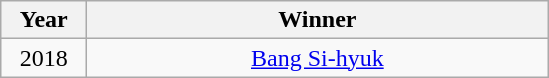<table class="wikitable" style="text-align: center">
<tr>
<th width="50">Year</th>
<th width="300">Winner</th>
</tr>
<tr>
<td>2018</td>
<td><a href='#'>Bang Si-hyuk</a></td>
</tr>
</table>
